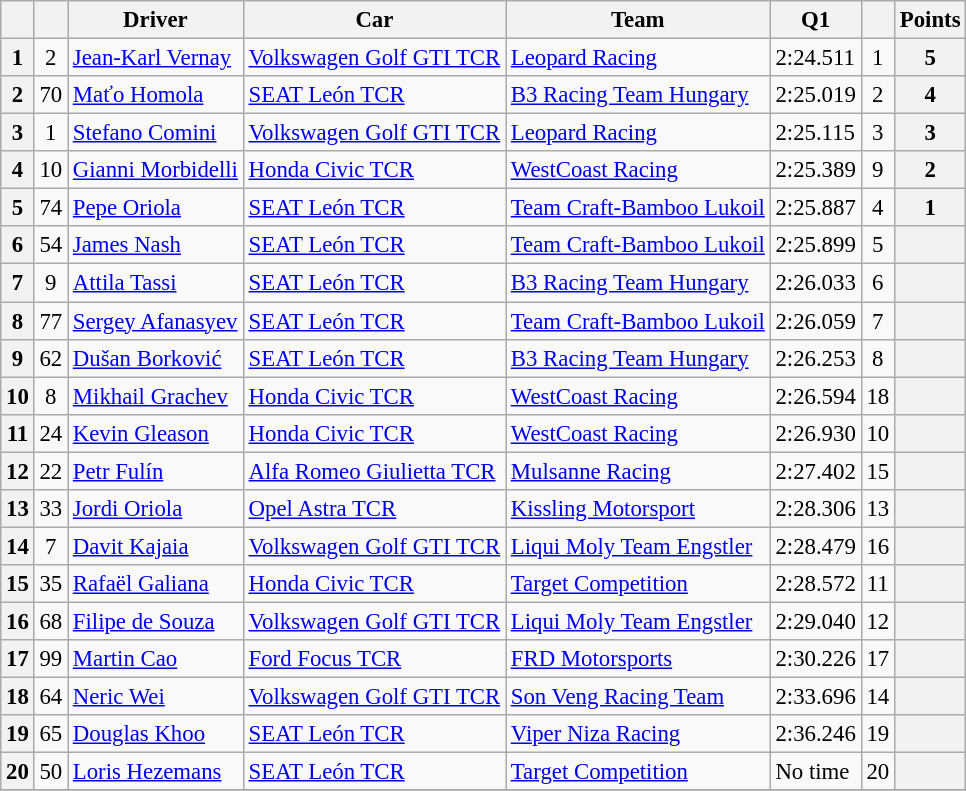<table class="wikitable sortable" style="font-size:95%">
<tr>
<th></th>
<th></th>
<th>Driver</th>
<th>Car</th>
<th>Team</th>
<th>Q1</th>
<th></th>
<th>Points</th>
</tr>
<tr>
<th>1</th>
<td align=center>2</td>
<td> <a href='#'>Jean-Karl Vernay</a></td>
<td><a href='#'>Volkswagen Golf GTI TCR</a></td>
<td> <a href='#'>Leopard Racing</a></td>
<td>2:24.511</td>
<td align=center>1</td>
<th>5</th>
</tr>
<tr>
<th>2</th>
<td align=center>70</td>
<td> <a href='#'>Maťo Homola</a></td>
<td><a href='#'>SEAT León TCR</a></td>
<td> <a href='#'>B3 Racing Team Hungary</a></td>
<td>2:25.019</td>
<td align=center>2</td>
<th>4</th>
</tr>
<tr>
<th>3</th>
<td align=center>1</td>
<td> <a href='#'>Stefano Comini</a></td>
<td><a href='#'>Volkswagen Golf GTI TCR</a></td>
<td> <a href='#'>Leopard Racing</a></td>
<td>2:25.115</td>
<td align=center>3</td>
<th>3</th>
</tr>
<tr>
<th>4</th>
<td align=center>10</td>
<td> <a href='#'>Gianni Morbidelli</a></td>
<td><a href='#'>Honda Civic TCR</a></td>
<td> <a href='#'>WestCoast Racing</a></td>
<td>2:25.389</td>
<td align=center>9</td>
<th>2</th>
</tr>
<tr>
<th>5</th>
<td align=center>74</td>
<td> <a href='#'>Pepe Oriola</a></td>
<td><a href='#'>SEAT León TCR</a></td>
<td> <a href='#'>Team Craft-Bamboo Lukoil</a></td>
<td>2:25.887</td>
<td align=center>4</td>
<th>1</th>
</tr>
<tr>
<th>6</th>
<td align=center>54</td>
<td> <a href='#'>James Nash</a></td>
<td><a href='#'>SEAT León TCR</a></td>
<td> <a href='#'>Team Craft-Bamboo Lukoil</a></td>
<td>2:25.899</td>
<td align=center>5</td>
<th></th>
</tr>
<tr>
<th>7</th>
<td align=center>9</td>
<td> <a href='#'>Attila Tassi</a></td>
<td><a href='#'>SEAT León TCR</a></td>
<td> <a href='#'>B3 Racing Team Hungary</a></td>
<td>2:26.033</td>
<td align=center>6</td>
<th></th>
</tr>
<tr>
<th>8</th>
<td align=center>77</td>
<td> <a href='#'>Sergey Afanasyev</a></td>
<td><a href='#'>SEAT León TCR</a></td>
<td> <a href='#'>Team Craft-Bamboo Lukoil</a></td>
<td>2:26.059</td>
<td align=center>7</td>
<th></th>
</tr>
<tr>
<th>9</th>
<td align=center>62</td>
<td> <a href='#'>Dušan Borković</a></td>
<td><a href='#'>SEAT León TCR</a></td>
<td> <a href='#'>B3 Racing Team Hungary</a></td>
<td>2:26.253</td>
<td align=center>8</td>
<th></th>
</tr>
<tr>
<th>10</th>
<td align=center>8</td>
<td> <a href='#'>Mikhail Grachev</a></td>
<td><a href='#'>Honda Civic TCR</a></td>
<td> <a href='#'>WestCoast Racing</a></td>
<td>2:26.594</td>
<td align=center>18</td>
<th></th>
</tr>
<tr>
<th>11</th>
<td align=center>24</td>
<td> <a href='#'>Kevin Gleason</a></td>
<td><a href='#'>Honda Civic TCR</a></td>
<td> <a href='#'>WestCoast Racing</a></td>
<td>2:26.930</td>
<td align=center>10</td>
<th></th>
</tr>
<tr>
<th>12</th>
<td align=center>22</td>
<td> <a href='#'>Petr Fulín</a></td>
<td><a href='#'>Alfa Romeo Giulietta TCR</a></td>
<td> <a href='#'>Mulsanne Racing</a></td>
<td>2:27.402</td>
<td align=center>15</td>
<th></th>
</tr>
<tr>
<th>13</th>
<td align=center>33</td>
<td> <a href='#'>Jordi Oriola</a></td>
<td><a href='#'>Opel Astra TCR</a></td>
<td> <a href='#'>Kissling Motorsport</a></td>
<td>2:28.306</td>
<td align=center>13</td>
<th></th>
</tr>
<tr>
<th>14</th>
<td align=center>7</td>
<td> <a href='#'>Davit Kajaia</a></td>
<td><a href='#'>Volkswagen Golf GTI TCR</a></td>
<td> <a href='#'>Liqui Moly Team Engstler</a></td>
<td>2:28.479</td>
<td align=center>16</td>
<th></th>
</tr>
<tr>
<th>15</th>
<td align=center>35</td>
<td> <a href='#'>Rafaël Galiana</a></td>
<td><a href='#'>Honda Civic TCR</a></td>
<td> <a href='#'>Target Competition</a></td>
<td>2:28.572</td>
<td align=center>11</td>
<th></th>
</tr>
<tr>
<th>16</th>
<td align=center>68</td>
<td> <a href='#'>Filipe de Souza</a></td>
<td><a href='#'>Volkswagen Golf GTI TCR</a></td>
<td> <a href='#'>Liqui Moly Team Engstler</a></td>
<td>2:29.040</td>
<td align=center>12</td>
<th></th>
</tr>
<tr>
<th>17</th>
<td align=center>99</td>
<td> <a href='#'>Martin Cao</a></td>
<td><a href='#'>Ford Focus TCR</a></td>
<td> <a href='#'>FRD Motorsports</a></td>
<td>2:30.226</td>
<td align=center>17</td>
<th></th>
</tr>
<tr>
<th>18</th>
<td align=center>64</td>
<td> <a href='#'>Neric Wei</a></td>
<td><a href='#'>Volkswagen Golf GTI TCR</a></td>
<td> <a href='#'>Son Veng Racing Team</a></td>
<td>2:33.696</td>
<td align=center>14</td>
<th></th>
</tr>
<tr>
<th>19</th>
<td align=center>65</td>
<td> <a href='#'>Douglas Khoo</a></td>
<td><a href='#'>SEAT León TCR</a></td>
<td> <a href='#'>Viper Niza Racing</a></td>
<td>2:36.246</td>
<td align=center>19</td>
<th></th>
</tr>
<tr>
<th>20</th>
<td align=center>50</td>
<td> <a href='#'>Loris Hezemans</a></td>
<td><a href='#'>SEAT León TCR</a></td>
<td> <a href='#'>Target Competition</a></td>
<td>No time</td>
<td align=center>20</td>
<th></th>
</tr>
<tr>
</tr>
</table>
